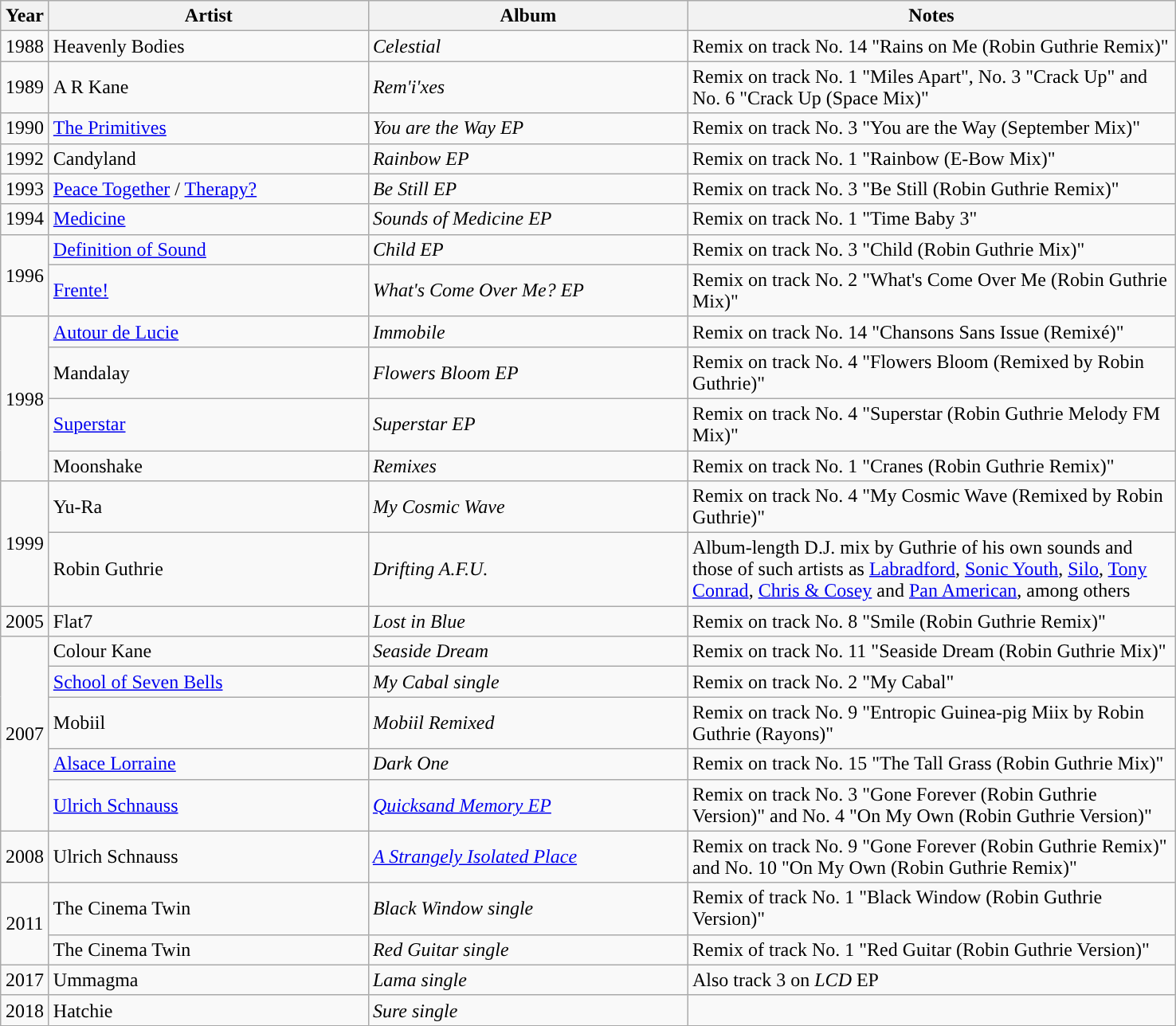<table class="wikitable">
<tr>
<th width="33">Year</th>
<th width="260">Artist</th>
<th width="260">Album</th>
<th width="400">Notes</th>
</tr>
<tr>
<td align="center">1988</td>
<td align="left">Heavenly Bodies</td>
<td><em>Celestial</em></td>
<td>Remix on track No. 14 "Rains on Me (Robin Guthrie Remix)"</td>
</tr>
<tr>
<td align="center">1989</td>
<td align="left">A R Kane</td>
<td><em>Rem'i'xes</em></td>
<td>Remix on track No. 1 "Miles Apart", No. 3 "Crack Up" and No. 6 "Crack Up (Space Mix)"</td>
</tr>
<tr>
<td align="center">1990</td>
<td align="left"><a href='#'>The Primitives</a></td>
<td><em>You are the Way EP</em></td>
<td>Remix on track No. 3 "You are the Way (September Mix)"</td>
</tr>
<tr>
<td align="center">1992</td>
<td align="left">Candyland</td>
<td><em>Rainbow EP</em></td>
<td>Remix on track No. 1 "Rainbow (E-Bow Mix)"</td>
</tr>
<tr>
<td align="center">1993</td>
<td align="left"><a href='#'>Peace Together</a> / <a href='#'>Therapy?</a></td>
<td><em>Be Still EP</em></td>
<td>Remix on track No. 3 "Be Still (Robin Guthrie Remix)"</td>
</tr>
<tr>
<td align="center">1994</td>
<td align="left"><a href='#'>Medicine</a></td>
<td><em>Sounds of Medicine EP</em></td>
<td>Remix on track No. 1 "Time Baby 3"</td>
</tr>
<tr>
<td align="center" rowspan="2">1996</td>
<td align="left"><a href='#'>Definition of Sound</a></td>
<td><em>Child EP</em></td>
<td>Remix on track No. 3 "Child (Robin Guthrie Mix)"</td>
</tr>
<tr>
<td align="left"><a href='#'>Frente!</a></td>
<td><em>What's Come Over Me? EP</em></td>
<td>Remix on track No. 2 "What's Come Over Me (Robin Guthrie Mix)"</td>
</tr>
<tr>
<td align="center" rowspan="4">1998</td>
<td align="left"><a href='#'>Autour de Lucie</a></td>
<td><em>Immobile</em></td>
<td>Remix on track No. 14 "Chansons Sans Issue (Remixé)"</td>
</tr>
<tr>
<td align="left">Mandalay</td>
<td><em>Flowers Bloom EP</em></td>
<td>Remix on track No. 4 "Flowers Bloom (Remixed by Robin Guthrie)"</td>
</tr>
<tr>
<td align="left"><a href='#'>Superstar</a></td>
<td><em>Superstar EP</em></td>
<td>Remix on track No. 4 "Superstar (Robin Guthrie Melody FM Mix)"</td>
</tr>
<tr>
<td align="left">Moonshake</td>
<td><em>Remixes</em></td>
<td>Remix on track No. 1 "Cranes (Robin Guthrie Remix)"</td>
</tr>
<tr>
<td align="center" rowspan="2">1999</td>
<td align="left">Yu-Ra</td>
<td><em>My Cosmic Wave</em></td>
<td>Remix on track No. 4 "My Cosmic Wave (Remixed by Robin Guthrie)"</td>
</tr>
<tr>
<td align="left">Robin Guthrie</td>
<td><em>Drifting A.F.U.</em></td>
<td>Album-length D.J. mix by Guthrie of his own sounds and those of such artists as <a href='#'>Labradford</a>, <a href='#'>Sonic Youth</a>, <a href='#'>Silo</a>, <a href='#'>Tony Conrad</a>, <a href='#'>Chris & Cosey</a> and <a href='#'>Pan American</a>, among others</td>
</tr>
<tr>
<td align="center">2005</td>
<td align="left">Flat7</td>
<td><em>Lost in Blue</em></td>
<td>Remix on track No. 8 "Smile (Robin Guthrie Remix)"</td>
</tr>
<tr>
<td align="center" rowspan="5">2007</td>
<td align="left">Colour Kane</td>
<td><em>Seaside Dream</em></td>
<td>Remix on track No. 11 "Seaside Dream (Robin Guthrie Mix)"</td>
</tr>
<tr>
<td align="left"><a href='#'>School of Seven Bells</a></td>
<td><em>My Cabal single</em></td>
<td>Remix on track No. 2 "My Cabal"</td>
</tr>
<tr>
<td align="left">Mobiil</td>
<td><em>Mobiil Remixed</em></td>
<td>Remix on track No. 9 "Entropic Guinea-pig Miix by Robin Guthrie (Rayons)"</td>
</tr>
<tr>
<td align="left"><a href='#'>Alsace Lorraine</a></td>
<td><em>Dark One</em></td>
<td>Remix on track No. 15 "The Tall Grass (Robin Guthrie Mix)"</td>
</tr>
<tr>
<td align="left"><a href='#'>Ulrich Schnauss</a></td>
<td><em><a href='#'>Quicksand Memory EP</a></em></td>
<td>Remix on track No. 3 "Gone Forever (Robin Guthrie Version)" and No. 4 "On My Own (Robin Guthrie Version)"</td>
</tr>
<tr>
<td align="center">2008</td>
<td align="left">Ulrich Schnauss</td>
<td><em><a href='#'>A Strangely Isolated Place</a></em></td>
<td>Remix on track No. 9 "Gone Forever (Robin Guthrie Remix)" and No. 10 "On My Own (Robin Guthrie Remix)"</td>
</tr>
<tr>
<td align="center" rowspan="2">2011</td>
<td align="left">The Cinema Twin</td>
<td><em>Black Window single</em></td>
<td>Remix of track No. 1 "Black Window (Robin Guthrie Version)"</td>
</tr>
<tr>
<td align="left">The Cinema Twin</td>
<td><em>Red Guitar single</em></td>
<td>Remix of track No. 1 "Red Guitar (Robin Guthrie Version)"</td>
</tr>
<tr>
<td align="center" rowspan="1">2017</td>
<td align="left">Ummagma</td>
<td><em>Lama single</em></td>
<td>Also track 3 on <em>LCD</em> EP</td>
</tr>
<tr>
<td align="center" rowspan="1">2018</td>
<td align="left">Hatchie</td>
<td><em>Sure single</em></td>
</tr>
</table>
